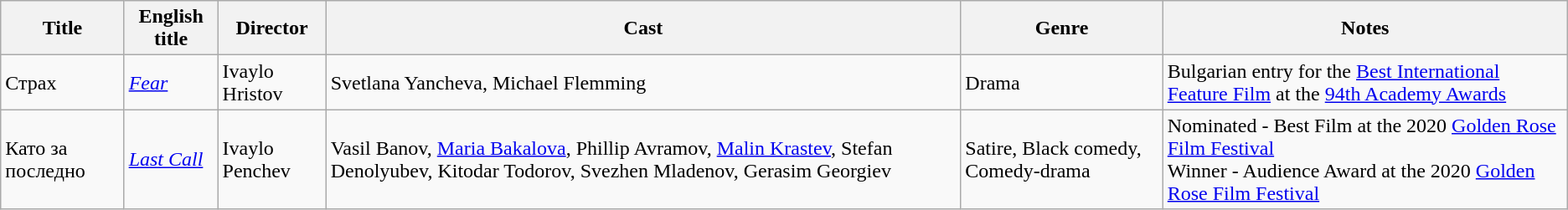<table class="wikitable">
<tr>
<th>Title</th>
<th>English title</th>
<th>Director</th>
<th>Cast</th>
<th>Genre</th>
<th>Notes</th>
</tr>
<tr>
<td>Страх</td>
<td><em><a href='#'>Fear</a></em></td>
<td>Ivaylo Hristov</td>
<td>Svetlana Yancheva, Michael Flemming</td>
<td>Drama</td>
<td>Bulgarian entry for the <a href='#'>Best International Feature Film</a> at the <a href='#'>94th Academy Awards</a></td>
</tr>
<tr>
<td>Като за последно</td>
<td><em><a href='#'>Last Call</a></em></td>
<td>Ivaylo Penchev</td>
<td>Vasil Banov, <a href='#'>Maria Bakalova</a>, Phillip Avramov, <a href='#'>Malin Krastev</a>, Stefan Denolyubev, Kitodar Todorov, Svezhen Mladenov, Gerasim Georgiev</td>
<td>Satire, Black comedy, Comedy-drama</td>
<td>Nominated - Best Film at the 2020 <a href='#'>Golden Rose Film Festival</a><br>Winner - Audience Award at the 2020 <a href='#'>Golden Rose Film Festival</a></td>
</tr>
</table>
